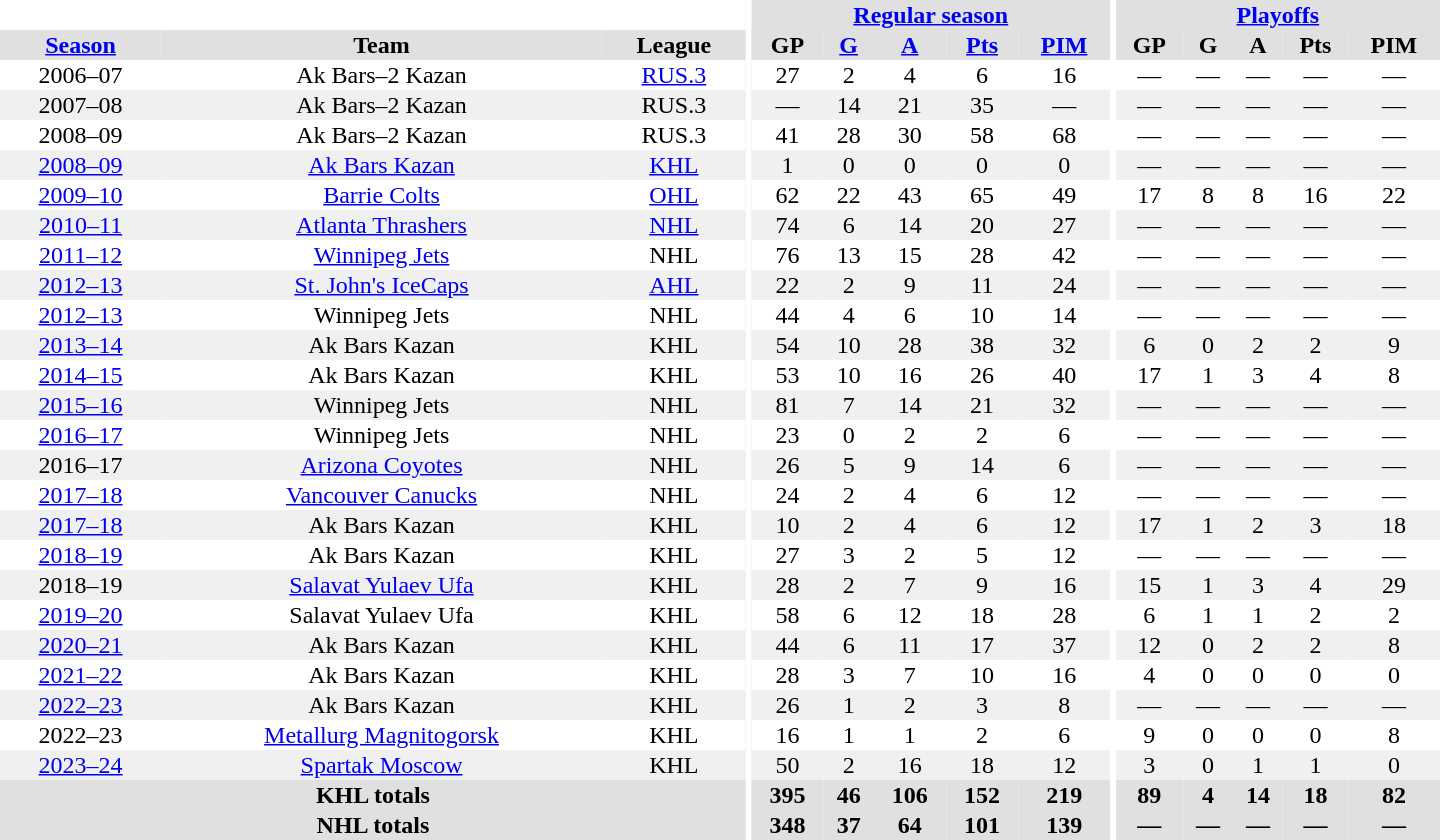<table border="0" cellpadding="1" cellspacing="0" style="text-align:center; width:60em">
<tr bgcolor="#e0e0e0">
<th colspan="3" bgcolor="#ffffff"></th>
<th rowspan="100" bgcolor="#ffffff"></th>
<th colspan="5"><a href='#'>Regular season</a></th>
<th rowspan="100" bgcolor="#ffffff"></th>
<th colspan="5"><a href='#'>Playoffs</a></th>
</tr>
<tr bgcolor="#e0e0e0">
<th><a href='#'>Season</a></th>
<th>Team</th>
<th>League</th>
<th>GP</th>
<th><a href='#'>G</a></th>
<th><a href='#'>A</a></th>
<th><a href='#'>Pts</a></th>
<th><a href='#'>PIM</a></th>
<th>GP</th>
<th>G</th>
<th>A</th>
<th>Pts</th>
<th>PIM</th>
</tr>
<tr>
<td>2006–07</td>
<td>Ak Bars–2 Kazan</td>
<td><a href='#'>RUS.3</a></td>
<td>27</td>
<td>2</td>
<td>4</td>
<td>6</td>
<td>16</td>
<td>—</td>
<td>—</td>
<td>—</td>
<td>—</td>
<td>—</td>
</tr>
<tr bgcolor="#f0f0f0">
<td>2007–08</td>
<td>Ak Bars–2 Kazan</td>
<td>RUS.3</td>
<td>—</td>
<td>14</td>
<td>21</td>
<td>35</td>
<td>—</td>
<td>—</td>
<td>—</td>
<td>—</td>
<td>—</td>
<td>—</td>
</tr>
<tr>
<td>2008–09</td>
<td>Ak Bars–2 Kazan</td>
<td>RUS.3</td>
<td>41</td>
<td>28</td>
<td>30</td>
<td>58</td>
<td>68</td>
<td>—</td>
<td>—</td>
<td>—</td>
<td>—</td>
<td>—</td>
</tr>
<tr bgcolor="#f0f0f0">
<td><a href='#'>2008–09</a></td>
<td><a href='#'>Ak Bars Kazan</a></td>
<td><a href='#'>KHL</a></td>
<td>1</td>
<td>0</td>
<td>0</td>
<td>0</td>
<td>0</td>
<td>—</td>
<td>—</td>
<td>—</td>
<td>—</td>
<td>—</td>
</tr>
<tr>
<td><a href='#'>2009–10</a></td>
<td><a href='#'>Barrie Colts</a></td>
<td><a href='#'>OHL</a></td>
<td>62</td>
<td>22</td>
<td>43</td>
<td>65</td>
<td>49</td>
<td>17</td>
<td>8</td>
<td>8</td>
<td>16</td>
<td>22</td>
</tr>
<tr bgcolor="#f0f0f0">
<td><a href='#'>2010–11</a></td>
<td><a href='#'>Atlanta Thrashers</a></td>
<td><a href='#'>NHL</a></td>
<td>74</td>
<td>6</td>
<td>14</td>
<td>20</td>
<td>27</td>
<td>—</td>
<td>—</td>
<td>—</td>
<td>—</td>
<td>—</td>
</tr>
<tr>
<td><a href='#'>2011–12</a></td>
<td><a href='#'>Winnipeg Jets</a></td>
<td>NHL</td>
<td>76</td>
<td>13</td>
<td>15</td>
<td>28</td>
<td>42</td>
<td>—</td>
<td>—</td>
<td>—</td>
<td>—</td>
<td>—</td>
</tr>
<tr bgcolor="#f0f0f0">
<td><a href='#'>2012–13</a></td>
<td><a href='#'>St. John's IceCaps</a></td>
<td><a href='#'>AHL</a></td>
<td>22</td>
<td>2</td>
<td>9</td>
<td>11</td>
<td>24</td>
<td>—</td>
<td>—</td>
<td>—</td>
<td>—</td>
<td>—</td>
</tr>
<tr>
<td><a href='#'>2012–13</a></td>
<td>Winnipeg Jets</td>
<td>NHL</td>
<td>44</td>
<td>4</td>
<td>6</td>
<td>10</td>
<td>14</td>
<td>—</td>
<td>—</td>
<td>—</td>
<td>—</td>
<td>—</td>
</tr>
<tr bgcolor="#f0f0f0">
<td><a href='#'>2013–14</a></td>
<td>Ak Bars Kazan</td>
<td>KHL</td>
<td>54</td>
<td>10</td>
<td>28</td>
<td>38</td>
<td>32</td>
<td>6</td>
<td>0</td>
<td>2</td>
<td>2</td>
<td>9</td>
</tr>
<tr>
<td><a href='#'>2014–15</a></td>
<td>Ak Bars Kazan</td>
<td>KHL</td>
<td>53</td>
<td>10</td>
<td>16</td>
<td>26</td>
<td>40</td>
<td>17</td>
<td>1</td>
<td>3</td>
<td>4</td>
<td>8</td>
</tr>
<tr bgcolor="#f0f0f0">
<td><a href='#'>2015–16</a></td>
<td>Winnipeg Jets</td>
<td>NHL</td>
<td>81</td>
<td>7</td>
<td>14</td>
<td>21</td>
<td>32</td>
<td>—</td>
<td>—</td>
<td>—</td>
<td>—</td>
<td>—</td>
</tr>
<tr>
<td><a href='#'>2016–17</a></td>
<td>Winnipeg Jets</td>
<td>NHL</td>
<td>23</td>
<td>0</td>
<td>2</td>
<td>2</td>
<td>6</td>
<td>—</td>
<td>—</td>
<td>—</td>
<td>—</td>
<td>—</td>
</tr>
<tr bgcolor="#f0f0f0">
<td>2016–17</td>
<td><a href='#'>Arizona Coyotes</a></td>
<td>NHL</td>
<td>26</td>
<td>5</td>
<td>9</td>
<td>14</td>
<td>6</td>
<td>—</td>
<td>—</td>
<td>—</td>
<td>—</td>
<td>—</td>
</tr>
<tr>
<td><a href='#'>2017–18</a></td>
<td><a href='#'>Vancouver Canucks</a></td>
<td>NHL</td>
<td>24</td>
<td>2</td>
<td>4</td>
<td>6</td>
<td>12</td>
<td>—</td>
<td>—</td>
<td>—</td>
<td>—</td>
<td>—</td>
</tr>
<tr bgcolor="#f0f0f0">
<td><a href='#'>2017–18</a></td>
<td>Ak Bars Kazan</td>
<td>KHL</td>
<td>10</td>
<td>2</td>
<td>4</td>
<td>6</td>
<td>12</td>
<td>17</td>
<td>1</td>
<td>2</td>
<td>3</td>
<td>18</td>
</tr>
<tr>
<td><a href='#'>2018–19</a></td>
<td>Ak Bars Kazan</td>
<td>KHL</td>
<td>27</td>
<td>3</td>
<td>2</td>
<td>5</td>
<td>12</td>
<td>—</td>
<td>—</td>
<td>—</td>
<td>—</td>
<td>—</td>
</tr>
<tr bgcolor="#f0f0f0">
<td>2018–19</td>
<td><a href='#'>Salavat Yulaev Ufa</a></td>
<td>KHL</td>
<td>28</td>
<td>2</td>
<td>7</td>
<td>9</td>
<td>16</td>
<td>15</td>
<td>1</td>
<td>3</td>
<td>4</td>
<td>29</td>
</tr>
<tr>
<td><a href='#'>2019–20</a></td>
<td>Salavat Yulaev Ufa</td>
<td>KHL</td>
<td>58</td>
<td>6</td>
<td>12</td>
<td>18</td>
<td>28</td>
<td>6</td>
<td>1</td>
<td>1</td>
<td>2</td>
<td>2</td>
</tr>
<tr bgcolor="#f0f0f0">
<td><a href='#'>2020–21</a></td>
<td>Ak Bars Kazan</td>
<td>KHL</td>
<td>44</td>
<td>6</td>
<td>11</td>
<td>17</td>
<td>37</td>
<td>12</td>
<td>0</td>
<td>2</td>
<td>2</td>
<td>8</td>
</tr>
<tr>
<td><a href='#'>2021–22</a></td>
<td>Ak Bars Kazan</td>
<td>KHL</td>
<td>28</td>
<td>3</td>
<td>7</td>
<td>10</td>
<td>16</td>
<td>4</td>
<td>0</td>
<td>0</td>
<td>0</td>
<td>0</td>
</tr>
<tr bgcolor="#f0f0f0">
<td><a href='#'>2022–23</a></td>
<td>Ak Bars Kazan</td>
<td>KHL</td>
<td>26</td>
<td>1</td>
<td>2</td>
<td>3</td>
<td>8</td>
<td>—</td>
<td>—</td>
<td>—</td>
<td>—</td>
<td>—</td>
</tr>
<tr>
<td>2022–23</td>
<td><a href='#'>Metallurg Magnitogorsk</a></td>
<td>KHL</td>
<td>16</td>
<td>1</td>
<td>1</td>
<td>2</td>
<td>6</td>
<td>9</td>
<td>0</td>
<td>0</td>
<td>0</td>
<td>8</td>
</tr>
<tr bgcolor="#f0f0f0">
<td><a href='#'>2023–24</a></td>
<td><a href='#'>Spartak Moscow</a></td>
<td>KHL</td>
<td>50</td>
<td>2</td>
<td>16</td>
<td>18</td>
<td>12</td>
<td>3</td>
<td>0</td>
<td>1</td>
<td>1</td>
<td>0</td>
</tr>
<tr bgcolor="#e0e0e0">
<th colspan="3">KHL totals</th>
<th>395</th>
<th>46</th>
<th>106</th>
<th>152</th>
<th>219</th>
<th>89</th>
<th>4</th>
<th>14</th>
<th>18</th>
<th>82</th>
</tr>
<tr bgcolor="#e0e0e0">
<th colspan="3">NHL totals</th>
<th>348</th>
<th>37</th>
<th>64</th>
<th>101</th>
<th>139</th>
<th>—</th>
<th>—</th>
<th>—</th>
<th>—</th>
<th>—</th>
</tr>
</table>
